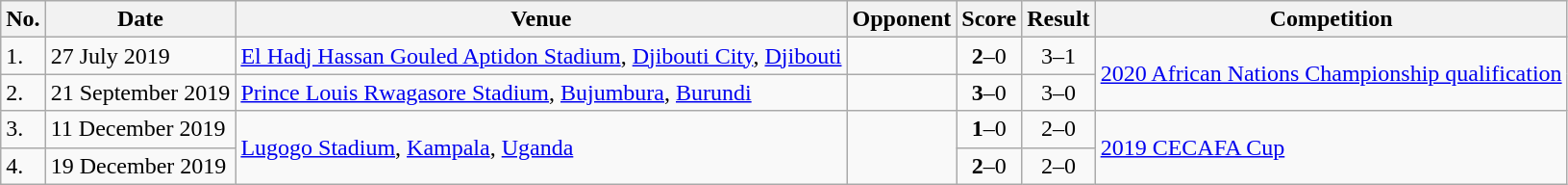<table class="wikitable">
<tr>
<th>No.</th>
<th>Date</th>
<th>Venue</th>
<th>Opponent</th>
<th>Score</th>
<th>Result</th>
<th>Competition</th>
</tr>
<tr>
<td>1.</td>
<td>27 July 2019</td>
<td><a href='#'>El Hadj Hassan Gouled Aptidon Stadium</a>, <a href='#'>Djibouti City</a>, <a href='#'>Djibouti</a></td>
<td></td>
<td align=center><strong>2</strong>–0</td>
<td align=center>3–1</td>
<td rowspan=2><a href='#'>2020 African Nations Championship qualification</a></td>
</tr>
<tr>
<td>2.</td>
<td>21 September 2019</td>
<td><a href='#'>Prince Louis Rwagasore Stadium</a>, <a href='#'>Bujumbura</a>, <a href='#'>Burundi</a></td>
<td></td>
<td align=center><strong>3</strong>–0</td>
<td align=center>3–0</td>
</tr>
<tr>
<td>3.</td>
<td>11 December 2019</td>
<td rowspan=2><a href='#'>Lugogo Stadium</a>, <a href='#'>Kampala</a>, <a href='#'>Uganda</a></td>
<td rowspan=2></td>
<td align=center><strong>1</strong>–0</td>
<td align=center>2–0</td>
<td rowspan=2><a href='#'>2019 CECAFA Cup</a></td>
</tr>
<tr>
<td>4.</td>
<td>19 December 2019</td>
<td align=center><strong>2</strong>–0</td>
<td align=center>2–0</td>
</tr>
</table>
